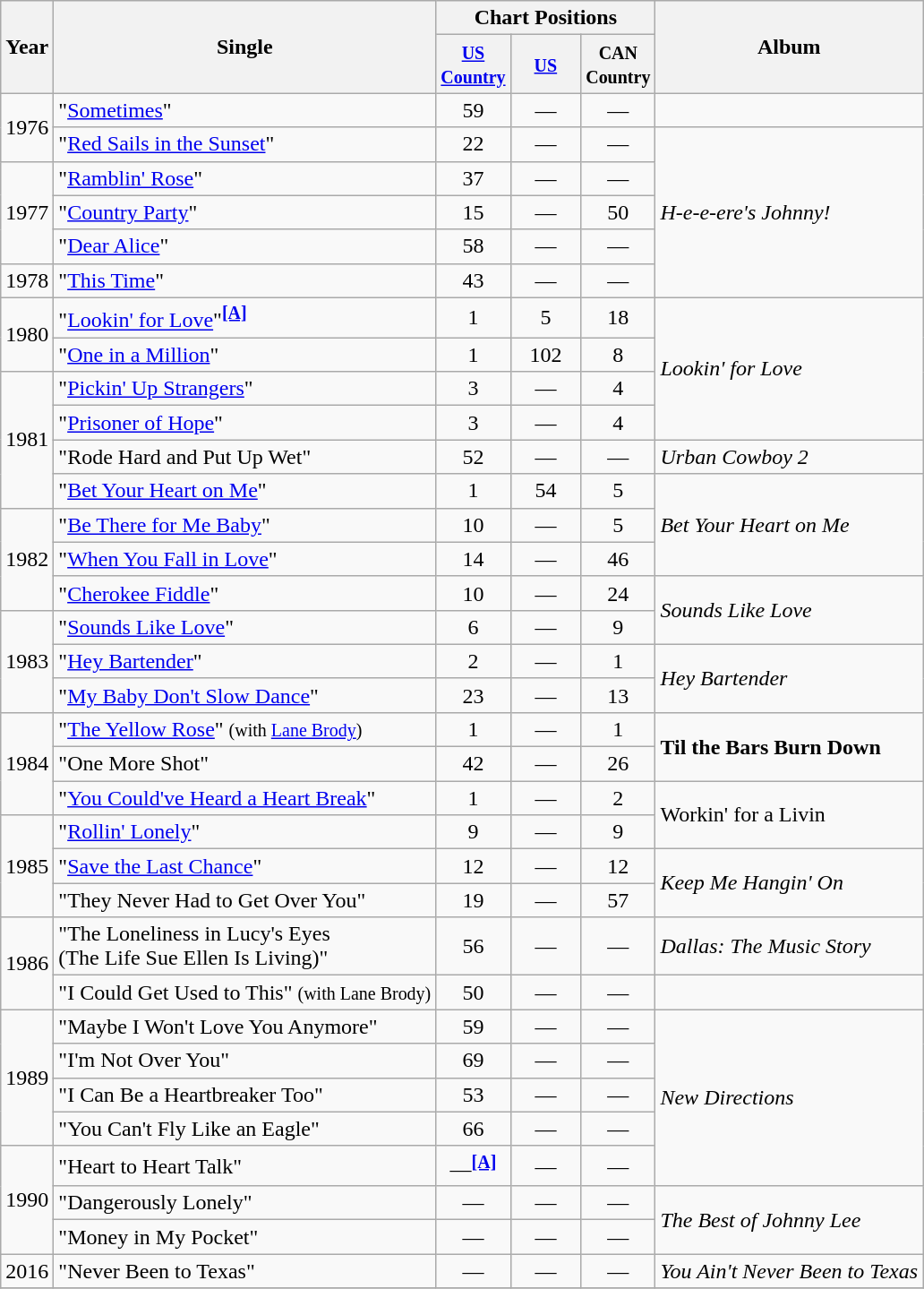<table class="wikitable">
<tr>
<th rowspan="2">Year</th>
<th rowspan="2">Single</th>
<th colspan="3">Chart Positions</th>
<th rowspan="2">Album</th>
</tr>
<tr>
<th width="45"><small><a href='#'>US Country</a></small><br></th>
<th width="45"><small><a href='#'>US</a></small><br></th>
<th width="45"><small>CAN Country</small><br></th>
</tr>
<tr>
<td rowspan="2">1976</td>
<td>"<a href='#'>Sometimes</a>"</td>
<td align="center">59</td>
<td align="center">—</td>
<td align="center">—</td>
<td></td>
</tr>
<tr>
<td>"<a href='#'>Red Sails in the Sunset</a>"</td>
<td align="center">22</td>
<td align="center">—</td>
<td align="center">—</td>
<td rowspan=5><em>H-e-e-ere's Johnny!</em></td>
</tr>
<tr>
<td rowspan="3">1977</td>
<td>"<a href='#'>Ramblin' Rose</a>"</td>
<td align="center">37</td>
<td align="center">—</td>
<td align="center">—</td>
</tr>
<tr>
<td>"<a href='#'>Country Party</a>"</td>
<td align="center">15</td>
<td align="center">—</td>
<td align="center">50</td>
</tr>
<tr>
<td>"<a href='#'>Dear Alice</a>"</td>
<td align="center">58</td>
<td align="center">—</td>
<td align="center">—</td>
</tr>
<tr>
<td>1978</td>
<td>"<a href='#'>This Time</a>"</td>
<td align="center">43</td>
<td align="center">—</td>
<td align="center">—</td>
</tr>
<tr>
<td rowspan="2">1980</td>
<td>"<a href='#'>Lookin' for Love</a>"<sup><a href='#'><strong>[A]</strong></a></sup></td>
<td align="center">1</td>
<td align="center">5</td>
<td align="center">18</td>
<td rowspan="4"><em>Lookin' for Love</em></td>
</tr>
<tr>
<td>"<a href='#'>One in a Million</a>"</td>
<td align="center">1</td>
<td align="center">102</td>
<td align="center">8</td>
</tr>
<tr>
<td rowspan="4">1981</td>
<td>"<a href='#'>Pickin' Up Strangers</a>"</td>
<td align="center">3</td>
<td align="center">—</td>
<td align="center">4</td>
</tr>
<tr>
<td>"<a href='#'>Prisoner of Hope</a>"</td>
<td align="center">3</td>
<td align="center">—</td>
<td align="center">4</td>
</tr>
<tr>
<td>"Rode Hard and Put Up Wet"</td>
<td align="center">52</td>
<td align="center">—</td>
<td align="center">—</td>
<td><em>Urban Cowboy 2</em></td>
</tr>
<tr>
<td>"<a href='#'>Bet Your Heart on Me</a>"</td>
<td align="center">1</td>
<td align="center">54</td>
<td align="center">5</td>
<td rowspan="3"><em>Bet Your Heart on Me</em></td>
</tr>
<tr>
<td rowspan="3">1982</td>
<td>"<a href='#'>Be There for Me Baby</a>"</td>
<td align="center">10</td>
<td align="center">—</td>
<td align="center">5</td>
</tr>
<tr>
<td>"<a href='#'>When You Fall in Love</a>"</td>
<td align="center">14</td>
<td align="center">—</td>
<td align="center">46</td>
</tr>
<tr>
<td>"<a href='#'>Cherokee Fiddle</a>"</td>
<td align="center">10</td>
<td align="center">—</td>
<td align="center">24</td>
<td rowspan="2"><em>Sounds Like Love</em></td>
</tr>
<tr>
<td rowspan="3">1983</td>
<td>"<a href='#'>Sounds Like Love</a>"</td>
<td align="center">6</td>
<td align="center">—</td>
<td align="center">9</td>
</tr>
<tr>
<td>"<a href='#'>Hey Bartender</a>"</td>
<td align="center">2</td>
<td align="center">—</td>
<td align="center">1</td>
<td rowspan="2"><em>Hey Bartender</em></td>
</tr>
<tr>
<td>"<a href='#'>My Baby Don't Slow Dance</a>"</td>
<td align="center">23</td>
<td align="center">—</td>
<td align="center">13</td>
</tr>
<tr>
<td rowspan="3">1984</td>
<td>"<a href='#'>The Yellow Rose</a>" <small>(with <a href='#'>Lane Brody</a>)</small></td>
<td align="center">1</td>
<td align="center">—</td>
<td align="center">1</td>
<td rowspan="2"><strong>Til the Bars Burn Down<em></td>
</tr>
<tr>
<td>"One More Shot"</td>
<td align="center">42</td>
<td align="center">—</td>
<td align="center">26</td>
</tr>
<tr>
<td>"<a href='#'>You Could've Heard a Heart Break</a>"</td>
<td align="center">1</td>
<td align="center">—</td>
<td align="center">2</td>
<td rowspan="2"></em>Workin' for a Livin</strong></td>
</tr>
<tr>
<td rowspan="3">1985</td>
<td>"<a href='#'>Rollin' Lonely</a>"</td>
<td align="center">9</td>
<td align="center">—</td>
<td align="center">9</td>
</tr>
<tr>
<td>"<a href='#'>Save the Last Chance</a>"</td>
<td align="center">12</td>
<td align="center">—</td>
<td align="center">12</td>
<td rowspan="2"><em>Keep Me Hangin' On</em></td>
</tr>
<tr>
<td>"They Never Had to Get Over You"</td>
<td align="center">19</td>
<td align="center">—</td>
<td align="center">57</td>
</tr>
<tr>
<td rowspan="2">1986</td>
<td>"The Loneliness in Lucy's Eyes<br>(The Life Sue Ellen Is Living)"</td>
<td align="center">56</td>
<td align="center">—</td>
<td align="center">—</td>
<td><em>Dallas: The Music Story</em></td>
</tr>
<tr>
<td>"I Could Get Used to This" <small>(with Lane Brody)</small></td>
<td align="center">50</td>
<td align="center">—</td>
<td align="center">—</td>
<td></td>
</tr>
<tr>
<td rowspan="4">1989</td>
<td>"Maybe I Won't Love You Anymore"</td>
<td align="center">59</td>
<td align="center">—</td>
<td align="center">—</td>
<td rowspan="5"><em>New Directions</em></td>
</tr>
<tr>
<td>"I'm Not Over You"</td>
<td align="center">69</td>
<td align="center">—</td>
<td align="center">—</td>
</tr>
<tr>
<td>"I Can Be a Heartbreaker Too"</td>
<td align="center">53</td>
<td align="center">—</td>
<td align="center">—</td>
</tr>
<tr>
<td>"You Can't Fly Like an Eagle"</td>
<td align="center">66</td>
<td align="center">—</td>
<td align="center">—</td>
</tr>
<tr>
<td rowspan="3">1990</td>
<td>"Heart to Heart Talk"</td>
<td align="center">—<sup><a href='#'><strong>[A]</strong></a></sup></td>
<td align="center">—</td>
<td align="center">—</td>
</tr>
<tr>
<td>"Dangerously Lonely"</td>
<td align="center">—</td>
<td align="center">—</td>
<td align="center">—</td>
<td rowspan="2"><em>The Best of Johnny Lee</em></td>
</tr>
<tr>
<td>"Money in My Pocket"</td>
<td align="center">—</td>
<td align="center">—</td>
<td align="center">—</td>
</tr>
<tr>
<td>2016</td>
<td>"Never Been to Texas"</td>
<td align="center">—</td>
<td align="center">—</td>
<td align="center">—</td>
<td><em>You Ain't Never Been to Texas</em></td>
</tr>
<tr>
</tr>
</table>
